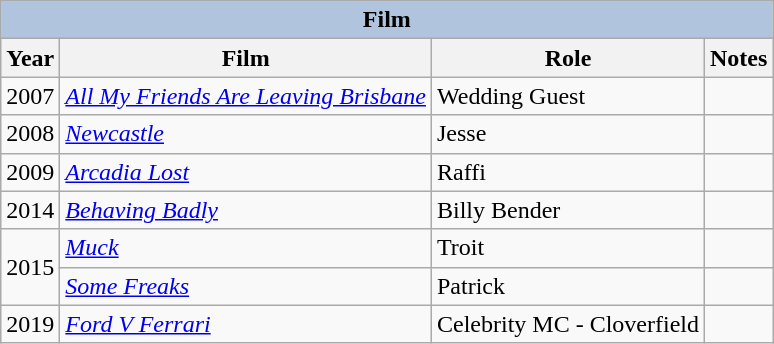<table class="wikitable">
<tr>
<th colspan="4" style="background: LightSteelBlue;">Film</th>
</tr>
<tr>
<th>Year</th>
<th>Film</th>
<th>Role</th>
<th>Notes</th>
</tr>
<tr>
<td>2007</td>
<td><em><a href='#'>All My Friends Are Leaving Brisbane</a></em></td>
<td>Wedding Guest</td>
<td></td>
</tr>
<tr>
<td>2008</td>
<td><em><a href='#'>Newcastle</a></em></td>
<td>Jesse</td>
<td></td>
</tr>
<tr>
<td>2009</td>
<td><em><a href='#'>Arcadia Lost</a></em></td>
<td>Raffi</td>
<td></td>
</tr>
<tr>
<td>2014</td>
<td><em><a href='#'>Behaving Badly</a></em></td>
<td>Billy Bender</td>
<td></td>
</tr>
<tr>
<td rowspan="2">2015</td>
<td><em><a href='#'>Muck</a></em></td>
<td>Troit</td>
<td></td>
</tr>
<tr>
<td><em><a href='#'>Some Freaks</a></em></td>
<td>Patrick</td>
<td></td>
</tr>
<tr>
<td>2019</td>
<td><em><a href='#'>Ford V Ferrari</a></em></td>
<td>Celebrity MC - Cloverfield</td>
<td></td>
</tr>
</table>
